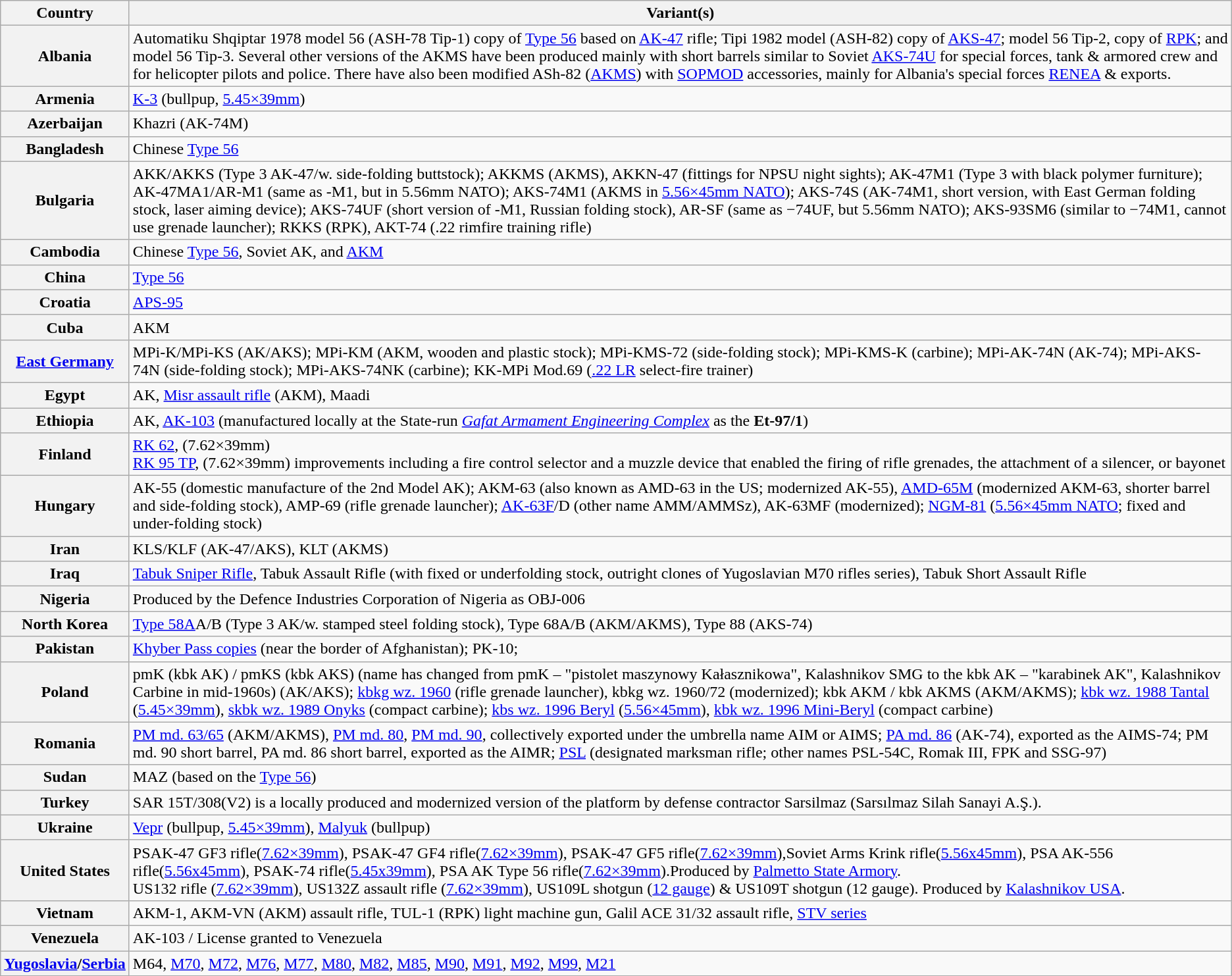<table class="wikitable" style="text-align:left;">
<tr>
<th>Country</th>
<th>Variant(s)</th>
</tr>
<tr>
<th>Albania</th>
<td>Automatiku Shqiptar 1978 model 56 (ASH-78 Tip-1) copy of <a href='#'>Type 56</a> based on <a href='#'>AK-47</a> rifle; Tipi 1982 model (ASH-82) copy of <a href='#'>AKS-47</a>; model 56 Tip-2, copy of <a href='#'>RPK</a>; and model 56 Tip-3. Several other versions of the AKMS have been produced mainly with short barrels similar to Soviet <a href='#'>AKS-74U</a> for special forces, tank & armored crew and for helicopter pilots and police. There have also been modified ASh-82 (<a href='#'>AKMS</a>) with <a href='#'>SOPMOD</a> accessories, mainly for Albania's special forces <a href='#'>RENEA</a> & exports.</td>
</tr>
<tr>
<th>Armenia</th>
<td><a href='#'>K-3</a> (bullpup, <a href='#'>5.45×39mm</a>)</td>
</tr>
<tr>
<th>Azerbaijan</th>
<td>Khazri (AK-74M)</td>
</tr>
<tr>
<th>Bangladesh</th>
<td>Chinese <a href='#'>Type 56</a></td>
</tr>
<tr>
<th>Bulgaria</th>
<td>AKK/AKKS (Type 3 AK-47/w. side-folding buttstock); AKKMS (AKMS), AKKN-47 (fittings for NPSU night sights); AK-47M1 (Type 3 with black polymer furniture); AK-47MA1/AR-M1 (same as -M1, but in 5.56mm NATO); AKS-74M1 (AKMS in <a href='#'>5.56×45mm NATO</a>); AKS-74S (AK-74M1, short version, with East German folding stock, laser aiming device); AKS-74UF (short version of -M1, Russian folding stock), AR-SF (same as −74UF, but 5.56mm NATO); AKS-93SM6 (similar to −74M1, cannot use grenade launcher); RKKS (RPK), AKT-74 (.22 rimfire training rifle)</td>
</tr>
<tr>
<th>Cambodia</th>
<td>Chinese <a href='#'>Type 56</a>, Soviet AK, and <a href='#'>AKM</a></td>
</tr>
<tr>
<th>China</th>
<td><a href='#'>Type 56</a></td>
</tr>
<tr>
<th>Croatia</th>
<td><a href='#'>APS-95</a></td>
</tr>
<tr>
<th>Cuba</th>
<td>AKM</td>
</tr>
<tr>
<th><a href='#'>East Germany</a></th>
<td>MPi-K/MPi-KS (AK/AKS); MPi-KM (AKM, wooden and plastic stock); MPi-KMS-72 (side-folding stock); MPi-KMS-K (carbine); MPi-AK-74N (AK-74); MPi-AKS-74N (side-folding stock); MPi-AKS-74NK (carbine); KK-MPi Mod.69 (<a href='#'>.22 LR</a> select-fire trainer)</td>
</tr>
<tr>
<th>Egypt</th>
<td>AK, <a href='#'>Misr assault rifle</a> (AKM), Maadi</td>
</tr>
<tr>
<th>Ethiopia</th>
<td>AK, <a href='#'>AK-103</a> (manufactured locally at the State-run <em><a href='#'>Gafat Armament Engineering Complex</a></em> as the <strong>Et-97/1</strong>)</td>
</tr>
<tr>
<th>Finland</th>
<td><a href='#'>RK 62</a>, (7.62×39mm)<br><a href='#'>RK 95 TP</a>, (7.62×39mm) improvements including a fire control selector and a muzzle device that enabled the firing of rifle grenades, the attachment of a silencer, or bayonet</td>
</tr>
<tr>
<th>Hungary</th>
<td>AK-55 (domestic manufacture of the 2nd Model AK); AKM-63 (also known as AMD-63 in the US; modernized AK-55), <a href='#'>AMD-65M</a> (modernized AKM-63, shorter barrel and side-folding stock), AMP-69 (rifle grenade launcher); <a href='#'>AK-63F</a>/D (other name AMM/AMMSz), AK-63MF (modernized); <a href='#'>NGM-81</a> (<a href='#'>5.56×45mm NATO</a>; fixed and under-folding stock)</td>
</tr>
<tr>
<th>Iran</th>
<td>KLS/KLF (AK-47/AKS), KLT (AKMS)</td>
</tr>
<tr>
<th>Iraq</th>
<td><a href='#'>Tabuk Sniper Rifle</a>, Tabuk Assault Rifle (with fixed or underfolding stock, outright clones of Yugoslavian M70 rifles series), Tabuk Short Assault Rifle</td>
</tr>
<tr>
<th>Nigeria</th>
<td>Produced by the Defence Industries Corporation of Nigeria as OBJ-006</td>
</tr>
<tr>
<th>North Korea</th>
<td><a href='#'>Type 58A</a>A/B (Type 3 AK/w. stamped steel folding stock), Type 68A/B (AKM/AKMS), Type 88 (AKS-74)</td>
</tr>
<tr>
<th>Pakistan</th>
<td><a href='#'>Khyber Pass copies</a> (near the border of Afghanistan); PK-10;</td>
</tr>
<tr>
<th>Poland</th>
<td>pmK (kbk AK) / pmKS (kbk AKS) (name has changed from pmK – "pistolet maszynowy Kałasznikowa", Kalashnikov SMG to the kbk AK – "karabinek AK", Kalashnikov Carbine in mid-1960s) (AK/AKS); <a href='#'>kbkg wz. 1960</a> (rifle grenade launcher), kbkg wz. 1960/72 (modernized); kbk AKM / kbk AKMS (AKM/AKMS); <a href='#'>kbk wz. 1988 Tantal</a> (<a href='#'>5.45×39mm</a>), <a href='#'>skbk wz. 1989 Onyks</a> (compact carbine); <a href='#'>kbs wz. 1996 Beryl</a> (<a href='#'>5.56×45mm</a>), <a href='#'>kbk wz. 1996 Mini-Beryl</a> (compact carbine)</td>
</tr>
<tr>
<th>Romania</th>
<td><a href='#'>PM md. 63/65</a> (AKM/AKMS), <a href='#'>PM md. 80</a>, <a href='#'>PM md. 90</a>, collectively exported under the umbrella name AIM or AIMS; <a href='#'>PA md. 86</a> (AK-74), exported as the AIMS-74; PM md. 90 short barrel, PA md. 86 short barrel, exported as the AIMR; <a href='#'>PSL</a> (designated marksman rifle; other names PSL-54C, Romak III, FPK and SSG-97)</td>
</tr>
<tr>
<th>Sudan</th>
<td>MAZ (based on the <a href='#'>Type 56</a>)</td>
</tr>
<tr>
<th>Turkey</th>
<td>SAR 15T/308(V2) is a locally produced and modernized version of the platform by defense contractor Sarsilmaz (Sarsılmaz Silah Sanayi A.Ş.).</td>
</tr>
<tr>
<th>Ukraine</th>
<td><a href='#'>Vepr</a> (bullpup, <a href='#'>5.45×39mm</a>), <a href='#'>Malyuk</a> (bullpup)</td>
</tr>
<tr>
<th>United States</th>
<td>PSAK-47 GF3 rifle(<a href='#'>7.62×39mm</a>), PSAK-47 GF4 rifle(<a href='#'>7.62×39mm</a>), PSAK-47 GF5 rifle(<a href='#'>7.62×39mm</a>),Soviet Arms Krink rifle(<a href='#'>5.56x45mm</a>), PSA AK-556 rifle(<a href='#'>5.56x45mm</a>), PSAK-74 rifle(<a href='#'>5.45x39mm</a>), PSA AK Type 56 rifle(<a href='#'>7.62×39mm</a>).Produced by <a href='#'>Palmetto State Armory</a>.<br>US132 rifle (<a href='#'>7.62×39mm</a>), US132Z assault rifle (<a href='#'>7.62×39mm</a>), US109L shotgun (<a href='#'>12 gauge</a>) & US109T shotgun (12 gauge). Produced by <a href='#'>Kalashnikov USA</a>.</td>
</tr>
<tr>
<th>Vietnam</th>
<td>AKM-1, AKM-VN (AKM) assault rifle, TUL-1 (RPK) light machine gun, Galil ACE 31/32 assault rifle, <a href='#'>STV series</a></td>
</tr>
<tr>
<th>Venezuela</th>
<td>AK-103 / License granted to Venezuela</td>
</tr>
<tr>
<th><a href='#'>Yugoslavia</a>/<a href='#'>Serbia</a></th>
<td>M64, <a href='#'>M70</a>, <a href='#'>M72</a>, <a href='#'>M76</a>, <a href='#'>M77</a>, <a href='#'>M80</a>, <a href='#'>M82</a>, <a href='#'>M85</a>, <a href='#'>M90</a>, <a href='#'>M91</a>, <a href='#'>M92</a>, <a href='#'>M99</a>, <a href='#'>M21</a></td>
</tr>
</table>
